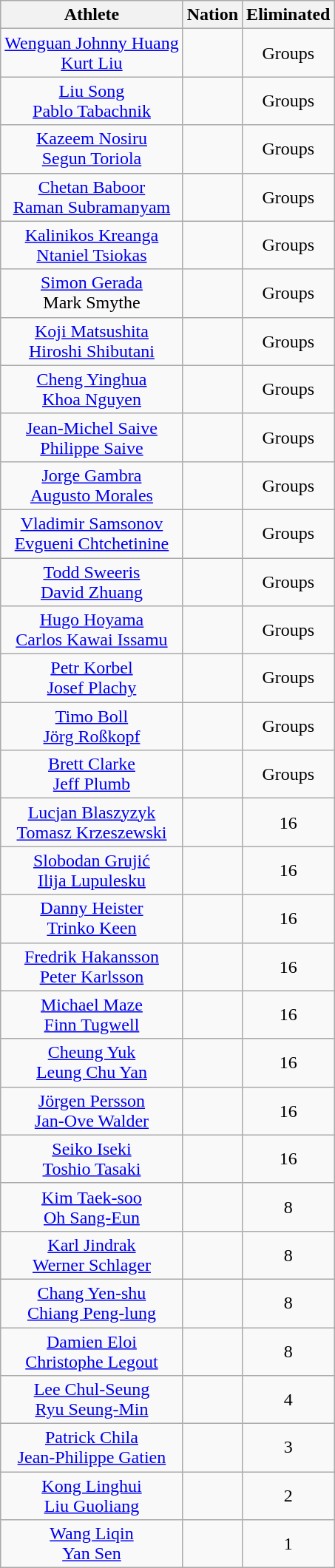<table class="wikitable sortable  mw-collapsible mw-collapsed" style="text-align:center">
<tr>
<th>Athlete</th>
<th>Nation</th>
<th>Eliminated</th>
</tr>
<tr>
<td><a href='#'>Wenguan Johnny Huang</a> <br> <a href='#'>Kurt Liu</a></td>
<td></td>
<td>Groups</td>
</tr>
<tr>
<td><a href='#'>Liu Song</a> <br> <a href='#'>Pablo Tabachnik</a></td>
<td></td>
<td>Groups</td>
</tr>
<tr>
<td><a href='#'>Kazeem Nosiru</a> <br> <a href='#'>Segun Toriola</a></td>
<td></td>
<td>Groups</td>
</tr>
<tr>
<td><a href='#'>Chetan Baboor</a> <br> <a href='#'>Raman Subramanyam</a></td>
<td></td>
<td>Groups</td>
</tr>
<tr>
<td><a href='#'>Kalinikos Kreanga</a> <br> <a href='#'>Ntaniel Tsiokas</a></td>
<td></td>
<td>Groups</td>
</tr>
<tr>
<td><a href='#'>Simon Gerada</a> <br> Mark Smythe</td>
<td></td>
<td>Groups</td>
</tr>
<tr>
<td><a href='#'>Koji Matsushita</a> <br> <a href='#'>Hiroshi Shibutani</a></td>
<td></td>
<td>Groups</td>
</tr>
<tr>
<td><a href='#'>Cheng Yinghua</a> <br> <a href='#'>Khoa Nguyen</a></td>
<td></td>
<td>Groups</td>
</tr>
<tr>
<td><a href='#'>Jean-Michel Saive</a> <br> <a href='#'>Philippe Saive</a></td>
<td></td>
<td>Groups</td>
</tr>
<tr>
<td><a href='#'>Jorge Gambra</a> <br> <a href='#'>Augusto Morales</a></td>
<td></td>
<td>Groups</td>
</tr>
<tr>
<td><a href='#'>Vladimir Samsonov</a> <br> <a href='#'>Evgueni Chtchetinine</a></td>
<td></td>
<td>Groups</td>
</tr>
<tr>
<td><a href='#'>Todd Sweeris</a> <br> <a href='#'>David Zhuang</a></td>
<td></td>
<td>Groups</td>
</tr>
<tr>
<td><a href='#'>Hugo Hoyama</a> <br> <a href='#'>Carlos Kawai Issamu</a></td>
<td></td>
<td>Groups</td>
</tr>
<tr>
<td><a href='#'>Petr Korbel</a> <br> <a href='#'>Josef Plachy</a></td>
<td></td>
<td>Groups</td>
</tr>
<tr>
<td><a href='#'>Timo Boll</a> <br> <a href='#'>Jörg Roßkopf</a></td>
<td></td>
<td>Groups</td>
</tr>
<tr>
<td><a href='#'>Brett Clarke</a> <br> <a href='#'>Jeff Plumb</a></td>
<td></td>
<td>Groups</td>
</tr>
<tr>
<td><a href='#'>Lucjan Blaszyzyk</a> <br> <a href='#'>Tomasz Krzeszewski</a></td>
<td></td>
<td>16</td>
</tr>
<tr>
<td><a href='#'>Slobodan Grujić</a> <br> <a href='#'>Ilija Lupulesku</a></td>
<td></td>
<td>16</td>
</tr>
<tr>
<td><a href='#'>Danny Heister</a> <br> <a href='#'>Trinko Keen</a></td>
<td></td>
<td>16</td>
</tr>
<tr>
<td><a href='#'>Fredrik Hakansson</a> <br> <a href='#'>Peter Karlsson</a></td>
<td></td>
<td>16</td>
</tr>
<tr>
<td><a href='#'>Michael Maze</a> <br> <a href='#'>Finn Tugwell</a></td>
<td></td>
<td>16</td>
</tr>
<tr>
<td><a href='#'>Cheung Yuk</a> <br> <a href='#'>Leung Chu Yan</a></td>
<td></td>
<td>16</td>
</tr>
<tr>
<td><a href='#'>Jörgen Persson</a> <br> <a href='#'>Jan-Ove Walder</a></td>
<td></td>
<td>16</td>
</tr>
<tr>
<td><a href='#'>Seiko Iseki</a> <br> <a href='#'>Toshio Tasaki</a></td>
<td></td>
<td>16</td>
</tr>
<tr>
<td><a href='#'>Kim Taek-soo</a> <br> <a href='#'>Oh Sang-Eun</a></td>
<td></td>
<td>8</td>
</tr>
<tr>
<td><a href='#'>Karl Jindrak</a> <br> <a href='#'>Werner Schlager</a></td>
<td></td>
<td>8</td>
</tr>
<tr>
<td><a href='#'>Chang Yen-shu</a> <br> <a href='#'>Chiang Peng-lung</a></td>
<td></td>
<td>8</td>
</tr>
<tr>
<td><a href='#'>Damien Eloi</a> <br> <a href='#'>Christophe Legout</a></td>
<td></td>
<td>8</td>
</tr>
<tr>
<td><a href='#'>Lee Chul-Seung</a> <br> <a href='#'>Ryu Seung-Min</a></td>
<td></td>
<td>4</td>
</tr>
<tr>
<td><a href='#'>Patrick Chila</a> <br> <a href='#'>Jean-Philippe Gatien</a></td>
<td></td>
<td>3</td>
</tr>
<tr>
<td><a href='#'>Kong Linghui</a> <br> <a href='#'>Liu Guoliang</a></td>
<td></td>
<td>2</td>
</tr>
<tr>
<td><a href='#'>Wang Liqin</a> <br> <a href='#'>Yan Sen</a></td>
<td></td>
<td>1</td>
</tr>
</table>
